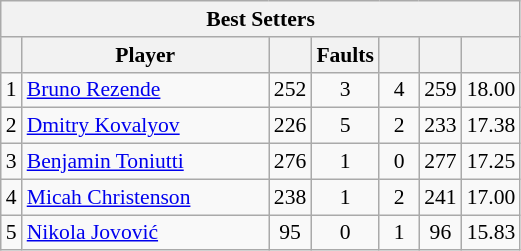<table class="wikitable sortable" style=font-size:90%>
<tr>
<th colspan=7>Best Setters</th>
</tr>
<tr>
<th></th>
<th width=158>Player</th>
<th width=20></th>
<th width=20>Faults</th>
<th width=20></th>
<th width=20></th>
<th width=20></th>
</tr>
<tr>
<td>1</td>
<td> <a href='#'>Bruno Rezende</a></td>
<td align=center>252</td>
<td align=center>3</td>
<td align=center>4</td>
<td align=center>259</td>
<td align=center>18.00</td>
</tr>
<tr>
<td>2</td>
<td> <a href='#'>Dmitry Kovalyov</a></td>
<td align=center>226</td>
<td align=center>5</td>
<td align=center>2</td>
<td align=center>233</td>
<td align=center>17.38</td>
</tr>
<tr>
<td>3</td>
<td> <a href='#'>Benjamin Toniutti</a></td>
<td align=center>276</td>
<td align=center>1</td>
<td align=center>0</td>
<td align=center>277</td>
<td align=center>17.25</td>
</tr>
<tr>
<td>4</td>
<td> <a href='#'>Micah Christenson</a></td>
<td align=center>238</td>
<td align=center>1</td>
<td align=center>2</td>
<td align=center>241</td>
<td align=center>17.00</td>
</tr>
<tr>
<td>5</td>
<td> <a href='#'>Nikola Jovović</a></td>
<td align=center>95</td>
<td align=center>0</td>
<td align=center>1</td>
<td align=center>96</td>
<td align=center>15.83</td>
</tr>
</table>
